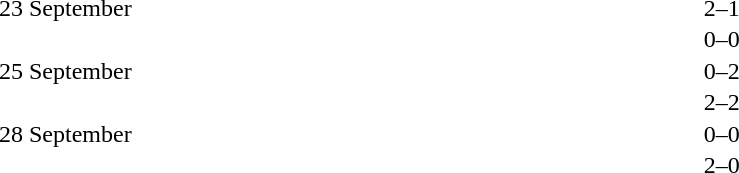<table cellspacing=1 width=85%>
<tr>
<th width=15%></th>
<th width=25%></th>
<th width=10%></th>
<th width=25%></th>
<th width=25%></th>
</tr>
<tr>
<td>23 September</td>
<td align=right></td>
<td align=center>2–1</td>
<td></td>
<td></td>
</tr>
<tr>
<td></td>
<td align=right></td>
<td align=center>0–0</td>
<td></td>
<td></td>
</tr>
<tr>
<td>25 September</td>
<td align=right></td>
<td align=center>0–2</td>
<td></td>
<td></td>
</tr>
<tr>
<td></td>
<td align=right></td>
<td align=center>2–2</td>
<td></td>
<td></td>
</tr>
<tr>
<td>28 September</td>
<td align=right></td>
<td align=center>0–0</td>
<td></td>
<td></td>
</tr>
<tr>
<td></td>
<td align=right></td>
<td align=center>2–0</td>
<td></td>
<td></td>
</tr>
</table>
